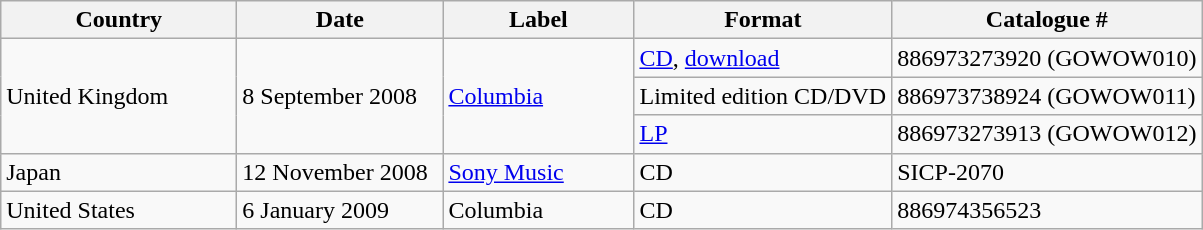<table class="wikitable">
<tr>
<th width="150px">Country</th>
<th width="130px">Date</th>
<th width="120px">Label</th>
<th>Format</th>
<th>Catalogue #</th>
</tr>
<tr>
<td rowspan="3">United Kingdom</td>
<td rowspan="3">8 September 2008</td>
<td rowspan="3"><a href='#'>Columbia</a></td>
<td><a href='#'>CD</a>, <a href='#'>download</a></td>
<td>886973273920 (GOWOW010)</td>
</tr>
<tr>
<td>Limited edition CD/DVD</td>
<td>886973738924 (GOWOW011)</td>
</tr>
<tr>
<td><a href='#'>LP</a></td>
<td>886973273913 (GOWOW012)</td>
</tr>
<tr>
<td>Japan</td>
<td>12 November 2008</td>
<td><a href='#'>Sony Music</a></td>
<td>CD</td>
<td>SICP-2070</td>
</tr>
<tr>
<td>United States</td>
<td>6 January 2009</td>
<td>Columbia</td>
<td>CD</td>
<td>886974356523</td>
</tr>
</table>
